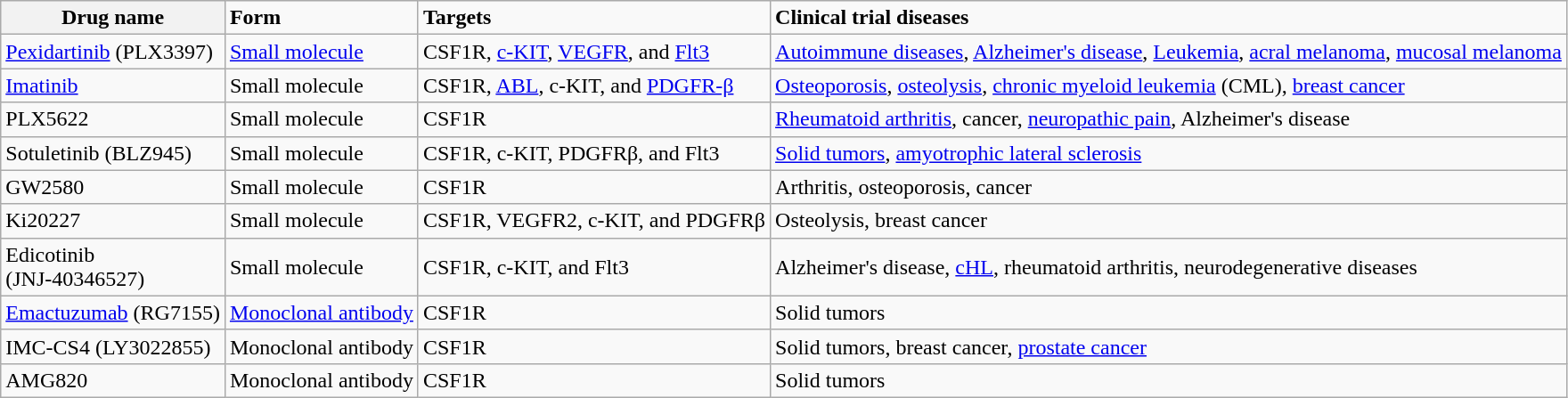<table class="wikitable">
<tr>
<th>Drug name</th>
<td><strong>Form</strong></td>
<td><strong>Targets</strong></td>
<td><strong>Clinical trial diseases</strong></td>
</tr>
<tr>
<td><a href='#'>Pexidartinib</a> (PLX3397)</td>
<td><a href='#'>Small molecule</a></td>
<td>CSF1R, <a href='#'>c-KIT</a>, <a href='#'>VEGFR</a>, and <a href='#'>Flt3</a></td>
<td><a href='#'>Autoimmune diseases</a>, <a href='#'>Alzheimer's disease</a>, <a href='#'>Leukemia</a>, <a href='#'>acral melanoma</a>, <a href='#'>mucosal melanoma</a></td>
</tr>
<tr>
<td><a href='#'>Imatinib</a></td>
<td>Small molecule</td>
<td>CSF1R, <a href='#'>ABL</a>, c-KIT, and <a href='#'>PDGFR-β</a></td>
<td><a href='#'>Osteoporosis</a>, <a href='#'>osteolysis</a>, <a href='#'>chronic myeloid leukemia</a> (CML), <a href='#'>breast cancer</a></td>
</tr>
<tr>
<td>PLX5622</td>
<td>Small molecule</td>
<td>CSF1R</td>
<td><a href='#'>Rheumatoid arthritis</a>, cancer, <a href='#'>neuropathic pain</a>, Alzheimer's disease</td>
</tr>
<tr>
<td>Sotuletinib (BLZ945)</td>
<td>Small molecule</td>
<td>CSF1R, c-KIT, PDGFRβ, and Flt3</td>
<td><a href='#'>Solid tumors</a>, <a href='#'>amyotrophic lateral sclerosis</a></td>
</tr>
<tr>
<td>GW2580</td>
<td>Small molecule</td>
<td>CSF1R</td>
<td>Arthritis, osteoporosis, cancer</td>
</tr>
<tr>
<td>Ki20227</td>
<td>Small molecule</td>
<td>CSF1R, VEGFR2, c-KIT, and PDGFRβ</td>
<td>Osteolysis, breast cancer</td>
</tr>
<tr>
<td>Edicotinib<br>(JNJ-40346527)</td>
<td>Small molecule</td>
<td>CSF1R, c-KIT, and Flt3</td>
<td>Alzheimer's disease, <a href='#'>cHL</a>, rheumatoid arthritis, neurodegenerative diseases</td>
</tr>
<tr>
<td><a href='#'>Emactuzumab</a> (RG7155)</td>
<td><a href='#'>Monoclonal antibody</a></td>
<td>CSF1R</td>
<td>Solid tumors</td>
</tr>
<tr>
<td>IMC-CS4 (LY3022855)</td>
<td>Monoclonal antibody</td>
<td>CSF1R</td>
<td>Solid tumors, breast cancer, <a href='#'>prostate cancer</a></td>
</tr>
<tr>
<td>AMG820</td>
<td>Monoclonal antibody</td>
<td>CSF1R</td>
<td>Solid tumors</td>
</tr>
</table>
